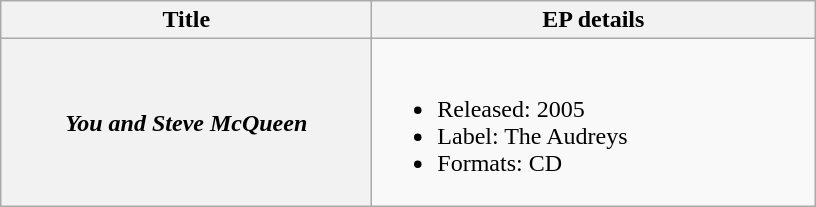<table class="wikitable plainrowheaders">
<tr>
<th scope="col" rowspan="1" style="width:15em;">Title</th>
<th scope="col" rowspan="1" style="width:18em;">EP details</th>
</tr>
<tr>
<th scope="row"><em>You and Steve McQueen</em></th>
<td><br><ul><li>Released: 2005</li><li>Label: The Audreys</li><li>Formats: CD</li></ul></td>
</tr>
</table>
